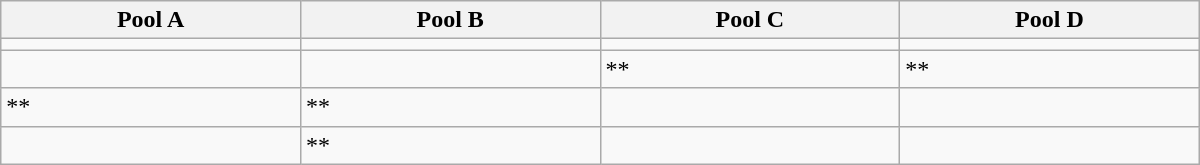<table class="wikitable" width=800>
<tr>
<th width=25%>Pool A</th>
<th width=25%>Pool B</th>
<th width=25%>Pool C</th>
<th width=25%>Pool D</th>
</tr>
<tr>
<td></td>
<td></td>
<td></td>
<td></td>
</tr>
<tr>
<td></td>
<td></td>
<td>**</td>
<td>**</td>
</tr>
<tr>
<td>**</td>
<td>**</td>
<td></td>
<td></td>
</tr>
<tr>
<td></td>
<td>**</td>
<td></td>
<td></td>
</tr>
</table>
